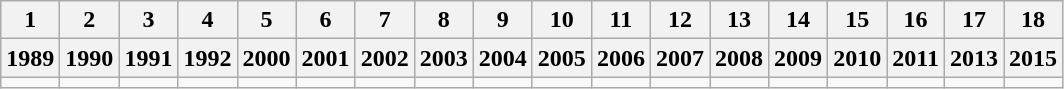<table class="wikitable">
<tr align="center">
<th>1</th>
<th>2</th>
<th>3</th>
<th>4</th>
<th>5</th>
<th>6</th>
<th>7</th>
<th>8</th>
<th>9</th>
<th>10</th>
<th>11</th>
<th>12</th>
<th>13</th>
<th>14</th>
<th>15</th>
<th>16</th>
<th>17</th>
<th>18</th>
</tr>
<tr align="center">
<th>1989</th>
<th>1990</th>
<th>1991</th>
<th>1992</th>
<th>2000</th>
<th>2001</th>
<th>2002</th>
<th>2003</th>
<th>2004</th>
<th>2005</th>
<th>2006</th>
<th>2007</th>
<th>2008</th>
<th>2009</th>
<th>2010</th>
<th>2011</th>
<th>2013</th>
<th>2015</th>
</tr>
<tr align="center">
<td></td>
<td></td>
<td></td>
<td></td>
<td></td>
<td></td>
<td></td>
<td></td>
<td></td>
<td></td>
<td></td>
<td></td>
<td></td>
<td></td>
<td></td>
<td></td>
<td></td>
<td></td>
</tr>
</table>
